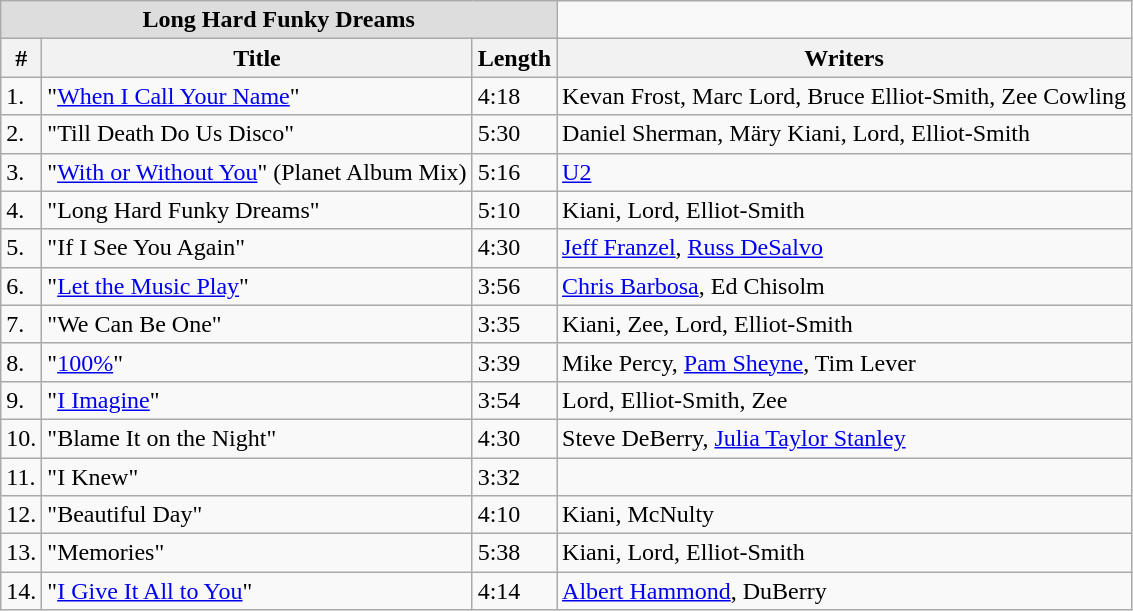<table class="wikitable">
<tr>
<td colspan=3 bgcolor="#DDDDDD" align=center><strong>Long Hard Funky Dreams</strong></td>
</tr>
<tr>
<th>#</th>
<th>Title</th>
<th>Length</th>
<th>Writers</th>
</tr>
<tr>
<td>1.</td>
<td>"<a href='#'>When I Call Your Name</a>"</td>
<td>4:18</td>
<td>Kevan Frost, Marc Lord, Bruce Elliot-Smith, Zee Cowling</td>
</tr>
<tr>
<td>2.</td>
<td>"Till Death Do Us Disco"</td>
<td>5:30</td>
<td>Daniel Sherman, Märy Kiani, Lord, Elliot-Smith</td>
</tr>
<tr>
<td>3.</td>
<td>"<a href='#'>With or Without You</a>" (Planet Album Mix)</td>
<td>5:16</td>
<td><a href='#'>U2</a></td>
</tr>
<tr>
<td>4.</td>
<td>"Long Hard Funky Dreams"</td>
<td>5:10</td>
<td>Kiani, Lord, Elliot-Smith</td>
</tr>
<tr>
<td>5.</td>
<td>"If I See You Again"</td>
<td>4:30</td>
<td><a href='#'>Jeff Franzel</a>, <a href='#'>Russ DeSalvo</a></td>
</tr>
<tr>
<td>6.</td>
<td>"<a href='#'>Let the Music Play</a>"</td>
<td>3:56</td>
<td><a href='#'>Chris Barbosa</a>, Ed Chisolm</td>
</tr>
<tr>
<td>7.</td>
<td>"We Can Be One"</td>
<td>3:35</td>
<td>Kiani, Zee, Lord, Elliot-Smith</td>
</tr>
<tr>
<td>8.</td>
<td>"<a href='#'>100%</a>"</td>
<td>3:39</td>
<td>Mike Percy, <a href='#'>Pam Sheyne</a>, Tim Lever</td>
</tr>
<tr>
<td>9.</td>
<td>"<a href='#'>I Imagine</a>"</td>
<td>3:54</td>
<td>Lord, Elliot-Smith, Zee</td>
</tr>
<tr>
<td>10.</td>
<td>"Blame It on the Night"</td>
<td>4:30</td>
<td>Steve DeBerry, <a href='#'>Julia Taylor Stanley</a></td>
</tr>
<tr>
<td>11.</td>
<td>"I Knew"</td>
<td>3:32</td>
<td></td>
</tr>
<tr>
<td>12.</td>
<td>"Beautiful Day"</td>
<td>4:10</td>
<td>Kiani, McNulty</td>
</tr>
<tr>
<td>13.</td>
<td>"Memories"</td>
<td>5:38</td>
<td>Kiani, Lord, Elliot-Smith</td>
</tr>
<tr>
<td>14.</td>
<td>"<a href='#'>I Give It All to You</a>"</td>
<td>4:14</td>
<td><a href='#'>Albert Hammond</a>, DuBerry</td>
</tr>
</table>
